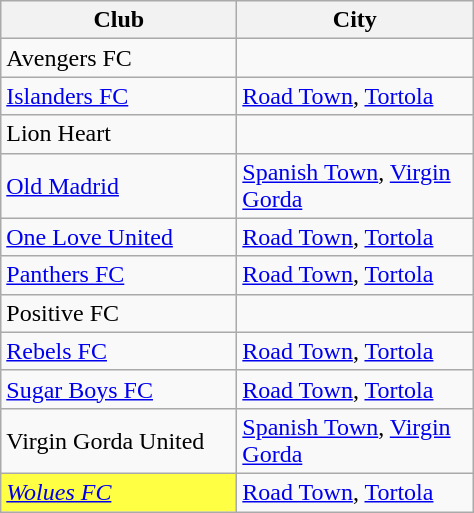<table class="wikitable">
<tr>
<th width="150px">Club</th>
<th width="150px">City</th>
</tr>
<tr>
<td>Avengers FC</td>
<td></td>
</tr>
<tr>
<td><a href='#'>Islanders FC</a></td>
<td><a href='#'>Road Town</a>, <a href='#'>Tortola</a></td>
</tr>
<tr>
<td>Lion Heart</td>
<td></td>
</tr>
<tr>
<td><a href='#'>Old Madrid</a></td>
<td><a href='#'>Spanish Town</a>, <a href='#'>Virgin Gorda</a></td>
</tr>
<tr>
<td><a href='#'>One Love United</a></td>
<td><a href='#'>Road Town</a>, <a href='#'>Tortola</a></td>
</tr>
<tr>
<td><a href='#'>Panthers FC</a></td>
<td><a href='#'>Road Town</a>, <a href='#'>Tortola</a></td>
</tr>
<tr>
<td>Positive FC</td>
<td></td>
</tr>
<tr>
<td><a href='#'>Rebels FC</a></td>
<td><a href='#'>Road Town</a>, <a href='#'>Tortola</a></td>
</tr>
<tr>
<td><a href='#'>Sugar Boys FC</a></td>
<td><a href='#'>Road Town</a>, <a href='#'>Tortola</a></td>
</tr>
<tr>
<td>Virgin Gorda United</td>
<td><a href='#'>Spanish Town</a>, <a href='#'>Virgin Gorda</a></td>
</tr>
<tr>
<td style="background:#FFFF44"><em><a href='#'>Wolues FC</a></em></td>
<td><a href='#'>Road Town</a>, <a href='#'>Tortola</a></td>
</tr>
</table>
